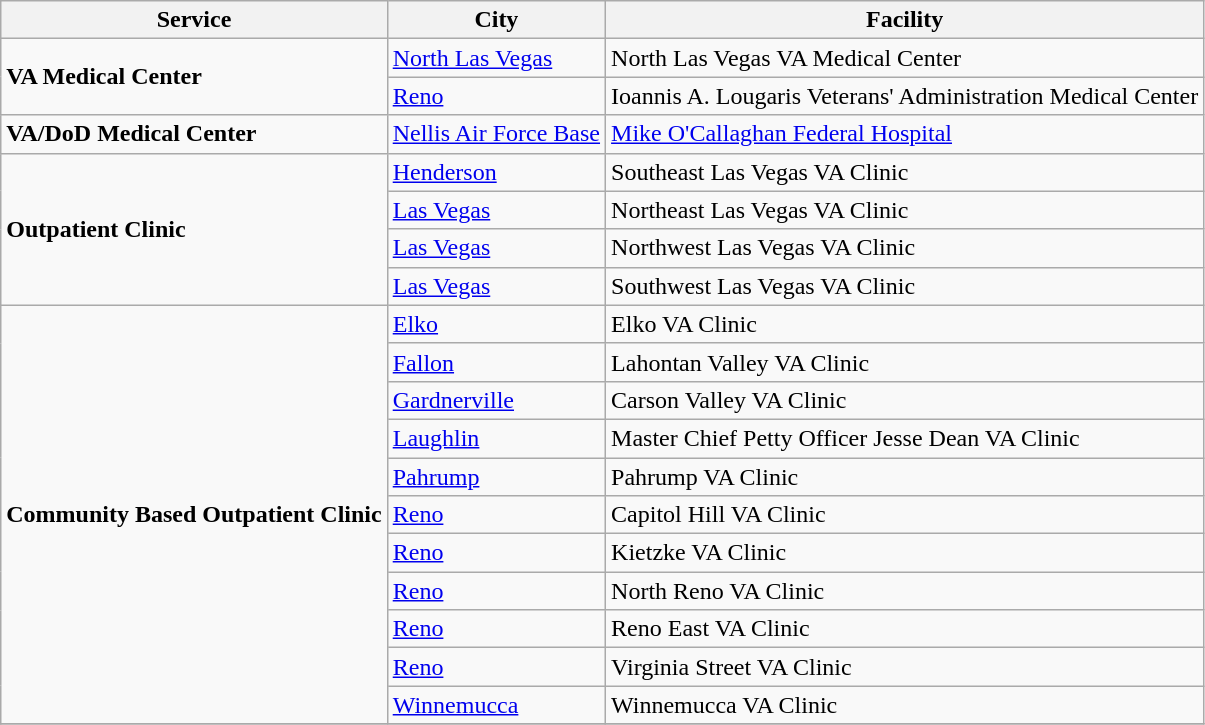<table class="wikitable">
<tr>
<th>Service</th>
<th>City</th>
<th>Facility</th>
</tr>
<tr>
<td rowspan=2><strong>VA Medical Center</strong></td>
<td><a href='#'>North Las Vegas</a></td>
<td>North Las Vegas VA Medical Center</td>
</tr>
<tr>
<td><a href='#'>Reno</a></td>
<td>Ioannis A. Lougaris Veterans' Administration Medical Center</td>
</tr>
<tr>
<td rowspan=1><strong>VA/DoD Medical Center</strong></td>
<td><a href='#'>Nellis Air Force Base</a></td>
<td><a href='#'>Mike O'Callaghan Federal Hospital</a></td>
</tr>
<tr>
<td rowspan=4><strong>Outpatient Clinic</strong></td>
<td><a href='#'>Henderson</a></td>
<td>Southeast Las Vegas VA Clinic</td>
</tr>
<tr>
<td><a href='#'>Las Vegas</a></td>
<td>Northeast Las Vegas VA Clinic</td>
</tr>
<tr>
<td><a href='#'>Las Vegas</a></td>
<td>Northwest Las Vegas VA Clinic</td>
</tr>
<tr>
<td><a href='#'>Las Vegas</a></td>
<td>Southwest Las Vegas VA Clinic</td>
</tr>
<tr>
<td rowspan=11><strong>Community Based Outpatient Clinic</strong></td>
<td><a href='#'>Elko</a></td>
<td>Elko VA Clinic</td>
</tr>
<tr>
<td><a href='#'>Fallon</a></td>
<td>Lahontan Valley VA Clinic</td>
</tr>
<tr>
<td><a href='#'>Gardnerville</a></td>
<td>Carson Valley VA Clinic</td>
</tr>
<tr>
<td><a href='#'>Laughlin</a></td>
<td>Master Chief Petty Officer Jesse Dean VA Clinic</td>
</tr>
<tr>
<td><a href='#'>Pahrump</a></td>
<td>Pahrump VA Clinic</td>
</tr>
<tr>
<td><a href='#'>Reno</a></td>
<td>Capitol Hill VA Clinic</td>
</tr>
<tr>
<td><a href='#'>Reno</a></td>
<td>Kietzke VA Clinic</td>
</tr>
<tr>
<td><a href='#'>Reno</a></td>
<td>North Reno VA Clinic</td>
</tr>
<tr>
<td><a href='#'>Reno</a></td>
<td>Reno East VA Clinic</td>
</tr>
<tr>
<td><a href='#'>Reno</a></td>
<td>Virginia Street VA Clinic</td>
</tr>
<tr>
<td><a href='#'>Winnemucca</a></td>
<td>Winnemucca VA Clinic</td>
</tr>
<tr>
</tr>
</table>
